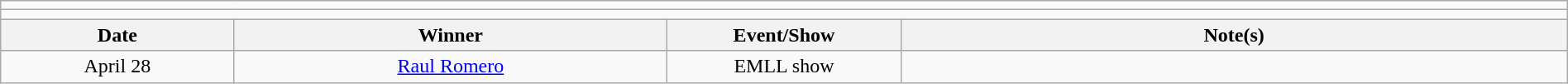<table class="wikitable" style="text-align:center; width:100%;">
<tr>
<td colspan=5></td>
</tr>
<tr>
<td colspan=5><strong></strong></td>
</tr>
<tr>
<th width=14%>Date</th>
<th width=26%>Winner</th>
<th width=14%>Event/Show</th>
<th width=40%>Note(s)</th>
</tr>
<tr>
<td>April 28</td>
<td><a href='#'>Raul Romero</a></td>
<td>EMLL show</td>
<td align=left></td>
</tr>
</table>
